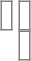<table>
<tr valign = "top">
<td><br><table cellpadding="3" cellspacing="0" border="1" style="background:#ffffff; font-size:69%; border:grey solid 1px; border-collapse:collapse;">
<tr>
<td colspan="2" rowspan="7"><br></td>
</tr>
</table>
</td>
<td><br><table cellpadding="3" cellspacing="0" border="1" style="background:#ffffff; font-size:69%; border:grey solid 1px; border-collapse:collapse;">
<tr>
<td colspan="5" rowspan="5"><br></td>
</tr>
</table>
<table cellpadding="3" cellspacing="0" border="1" style="background:#ffffff; font-size:69%; border:grey solid 1px; border-collapse:collapse;">
<tr>
<td><br></td>
</tr>
</table>
</td>
</tr>
</table>
